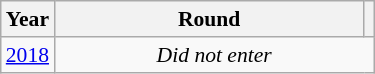<table class="wikitable" style="text-align: center; font-size:90%">
<tr>
<th>Year</th>
<th style="width:200px">Round</th>
<th></th>
</tr>
<tr>
<td><a href='#'>2018</a></td>
<td colspan="2"><em>Did not enter</em></td>
</tr>
</table>
